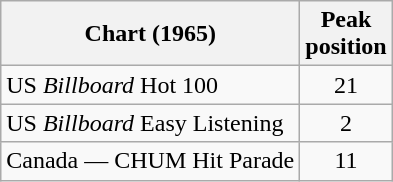<table class="wikitable sortable">
<tr>
<th align="left">Chart (1965)</th>
<th style="text-align:center;">Peak<br>position</th>
</tr>
<tr>
<td align="left">US <em>Billboard</em> Hot 100</td>
<td style="text-align:center;">21</td>
</tr>
<tr>
<td align="left">US <em>Billboard</em> Easy Listening</td>
<td style="text-align:center;">2</td>
</tr>
<tr>
<td align="left">Canada — CHUM Hit Parade</td>
<td style="text-align:center;">11</td>
</tr>
</table>
